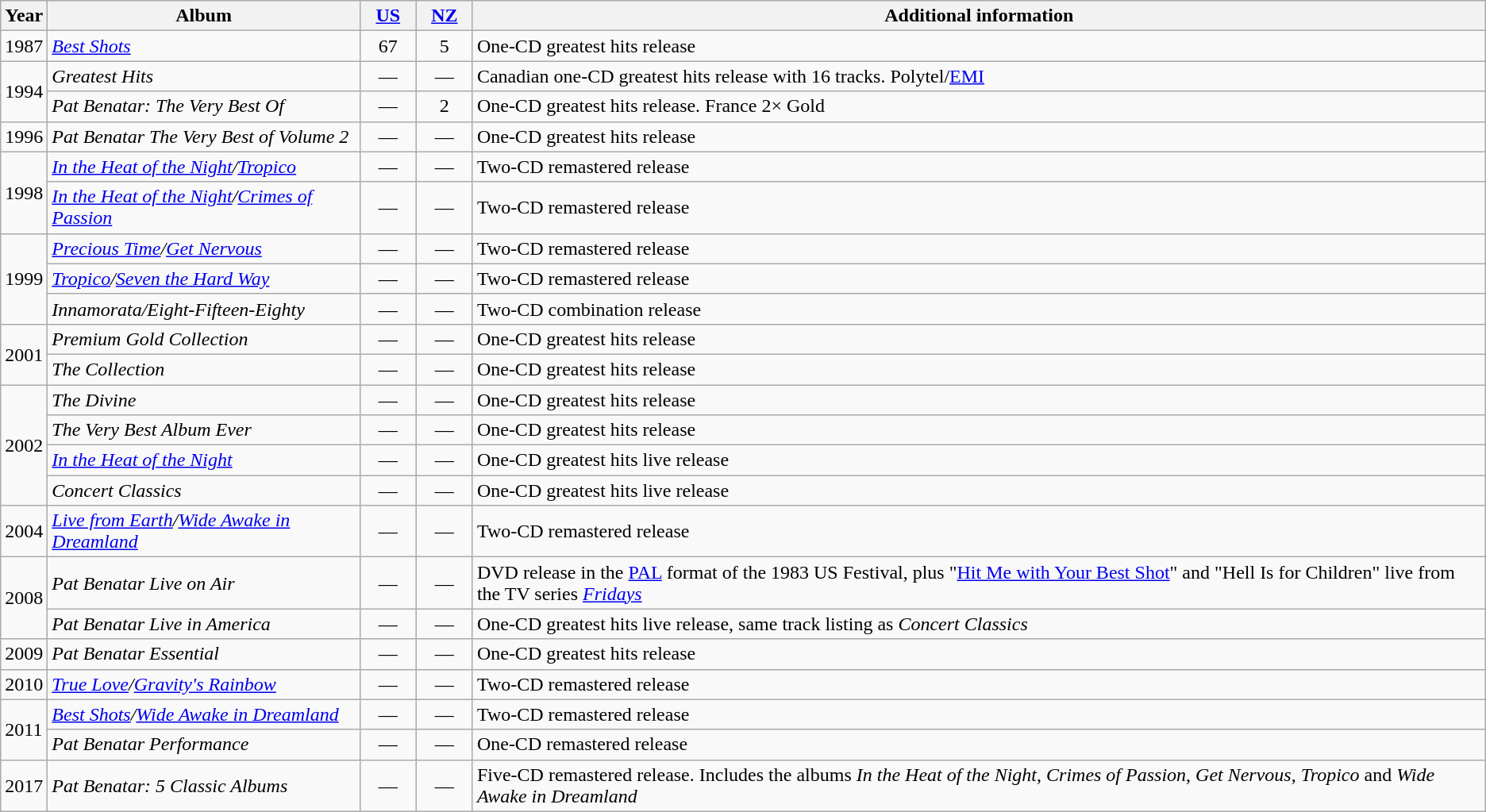<table class="wikitable">
<tr valign="bottom">
<th>Year</th>
<th>Album</th>
<th width="40"><a href='#'>US</a><br></th>
<th width="40"><a href='#'>NZ</a><br></th>
<th>Additional information</th>
</tr>
<tr>
<td>1987</td>
<td><em><a href='#'>Best Shots</a></em></td>
<td align="center">67</td>
<td align="center">5</td>
<td>One-CD greatest hits release</td>
</tr>
<tr>
<td rowspan="2">1994</td>
<td><em>Greatest Hits</em></td>
<td align="center">—</td>
<td align="center">—</td>
<td>Canadian one-CD greatest hits release with 16 tracks. Polytel/<a href='#'>EMI</a></td>
</tr>
<tr>
<td><em>Pat Benatar: The Very Best Of</em></td>
<td align="center">—</td>
<td align="center">2</td>
<td>One-CD greatest hits release. France 2× Gold</td>
</tr>
<tr>
<td>1996</td>
<td><em>Pat Benatar The Very Best of Volume 2</em></td>
<td align="center">—</td>
<td align="center">—</td>
<td>One-CD greatest hits release</td>
</tr>
<tr>
<td rowspan="2">1998</td>
<td><em><a href='#'>In the Heat of the Night</a>/<a href='#'>Tropico</a></em></td>
<td align="center">—</td>
<td align="center">—</td>
<td>Two-CD remastered release</td>
</tr>
<tr>
<td><em><a href='#'>In the Heat of the Night</a>/<a href='#'>Crimes of Passion</a></em></td>
<td align="center">—</td>
<td align="center">—</td>
<td>Two-CD remastered release</td>
</tr>
<tr>
<td rowspan="3">1999</td>
<td><em><a href='#'>Precious Time</a>/<a href='#'>Get Nervous</a></em></td>
<td align="center">—</td>
<td align="center">—</td>
<td>Two-CD remastered release</td>
</tr>
<tr>
<td><em><a href='#'>Tropico</a>/<a href='#'>Seven the Hard Way</a></em></td>
<td align="center">—</td>
<td align="center">—</td>
<td>Two-CD remastered release</td>
</tr>
<tr>
<td><em>Innamorata/Eight-Fifteen-Eighty</em></td>
<td align="center">—</td>
<td align="center">—</td>
<td>Two-CD combination release</td>
</tr>
<tr>
<td rowspan="2">2001</td>
<td><em>Premium Gold Collection</em></td>
<td align="center">—</td>
<td align="center">—</td>
<td>One-CD greatest hits release</td>
</tr>
<tr>
<td><em>The Collection</em></td>
<td align="center">—</td>
<td align="center">—</td>
<td>One-CD greatest hits release</td>
</tr>
<tr>
<td rowspan="4">2002</td>
<td><em>The Divine</em></td>
<td align="center">—</td>
<td align="center">—</td>
<td>One-CD greatest hits release</td>
</tr>
<tr>
<td><em>The Very Best Album Ever</em></td>
<td align="center">—</td>
<td align="center">—</td>
<td>One-CD greatest hits release</td>
</tr>
<tr>
<td><em><a href='#'>In the Heat of the Night</a></em></td>
<td align="center">—</td>
<td align="center">—</td>
<td>One-CD greatest hits live release</td>
</tr>
<tr>
<td><em>Concert Classics</em></td>
<td align="center">—</td>
<td align="center">—</td>
<td>One-CD greatest hits live release</td>
</tr>
<tr>
<td>2004</td>
<td><em><a href='#'>Live from Earth</a>/<a href='#'>Wide Awake in Dreamland</a></em></td>
<td align="center">—</td>
<td align="center">—</td>
<td>Two-CD remastered release</td>
</tr>
<tr>
<td rowspan="2">2008</td>
<td><em>Pat Benatar Live on Air</em></td>
<td align="center">—</td>
<td align="center">—</td>
<td>DVD release in the <a href='#'>PAL</a> format of the 1983 US Festival, plus "<a href='#'>Hit Me with Your Best Shot</a>" and "Hell Is for Children" live from the TV series <em><a href='#'>Fridays</a></em></td>
</tr>
<tr>
<td><em>Pat Benatar Live in America</em></td>
<td align="center">—</td>
<td align="center">—</td>
<td>One-CD greatest hits live release, same track listing as <em>Concert Classics</em></td>
</tr>
<tr>
<td>2009</td>
<td><em>Pat Benatar Essential</em></td>
<td align="center">—</td>
<td align="center">—</td>
<td>One-CD greatest hits release</td>
</tr>
<tr>
<td>2010</td>
<td><em><a href='#'>True Love</a>/<a href='#'>Gravity's Rainbow</a></em></td>
<td align="center">—</td>
<td align="center">—</td>
<td>Two-CD remastered release</td>
</tr>
<tr>
<td rowspan="2">2011</td>
<td><em><a href='#'>Best Shots</a>/<a href='#'>Wide Awake in Dreamland</a></em></td>
<td align="center">—</td>
<td align="center">—</td>
<td>Two-CD remastered release</td>
</tr>
<tr>
<td><em>Pat Benatar Performance</em></td>
<td align="center">—</td>
<td align="center">—</td>
<td>One-CD remastered release</td>
</tr>
<tr>
<td>2017</td>
<td><em>Pat Benatar: 5 Classic Albums</em></td>
<td align="center">—</td>
<td align="center">—</td>
<td>Five-CD remastered release. Includes the albums <em>In the Heat of the Night</em>, <em>Crimes of Passion</em>, <em>Get Nervous</em>, <em>Tropico</em> and <em>Wide Awake in Dreamland</em></td>
</tr>
</table>
